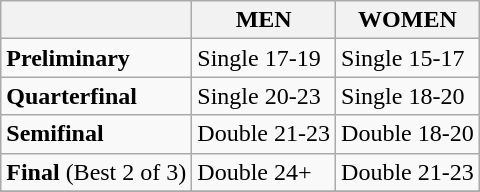<table class="wikitable">
<tr>
<th></th>
<th>MEN</th>
<th>WOMEN</th>
</tr>
<tr>
<td><strong>Preliminary</strong></td>
<td>Single 17-19</td>
<td>Single 15-17</td>
</tr>
<tr>
<td><strong>Quarterfinal</strong></td>
<td>Single 20-23</td>
<td>Single 18-20</td>
</tr>
<tr>
<td><strong>Semifinal</strong></td>
<td>Double 21-23</td>
<td>Double 18-20</td>
</tr>
<tr>
<td><strong>Final</strong> (Best 2 of 3)</td>
<td>Double 24+</td>
<td>Double 21-23</td>
</tr>
<tr>
</tr>
</table>
